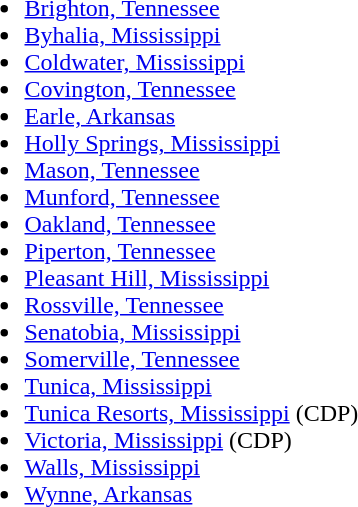<table>
<tr ---- valign="top">
<td><br><ul><li><a href='#'>Brighton, Tennessee</a></li><li><a href='#'>Byhalia, Mississippi</a></li><li><a href='#'>Coldwater, Mississippi</a></li><li><a href='#'>Covington, Tennessee</a></li><li><a href='#'>Earle, Arkansas</a></li><li><a href='#'>Holly Springs, Mississippi</a></li><li><a href='#'>Mason, Tennessee</a></li><li><a href='#'>Munford, Tennessee</a></li><li><a href='#'>Oakland, Tennessee</a></li><li><a href='#'>Piperton, Tennessee</a></li><li><a href='#'>Pleasant Hill, Mississippi</a></li><li><a href='#'>Rossville, Tennessee</a></li><li><a href='#'>Senatobia, Mississippi</a></li><li><a href='#'>Somerville, Tennessee</a></li><li><a href='#'>Tunica, Mississippi</a></li><li><a href='#'>Tunica Resorts, Mississippi</a> (CDP)</li><li><a href='#'>Victoria, Mississippi</a> (CDP)</li><li><a href='#'>Walls, Mississippi</a></li><li><a href='#'>Wynne, Arkansas</a></li></ul></td>
</tr>
</table>
